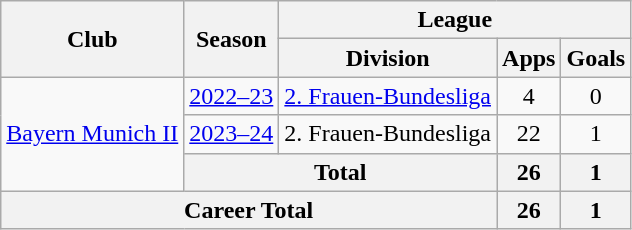<table class="wikitable" Style="text-align: center">
<tr>
<th rowspan="2">Club</th>
<th rowspan="2">Season</th>
<th colspan="3">League</th>
</tr>
<tr>
<th>Division</th>
<th>Apps</th>
<th>Goals</th>
</tr>
<tr>
<td rowspan="3"><a href='#'>Bayern Munich II</a></td>
<td><a href='#'>2022–23</a></td>
<td><a href='#'>2. Frauen-Bundesliga</a></td>
<td>4</td>
<td>0</td>
</tr>
<tr>
<td><a href='#'>2023–24</a></td>
<td>2. Frauen-Bundesliga</td>
<td>22</td>
<td>1</td>
</tr>
<tr>
<th colspan="2">Total</th>
<th>26</th>
<th>1</th>
</tr>
<tr>
<th colspan="3">Career Total</th>
<th>26</th>
<th>1</th>
</tr>
</table>
